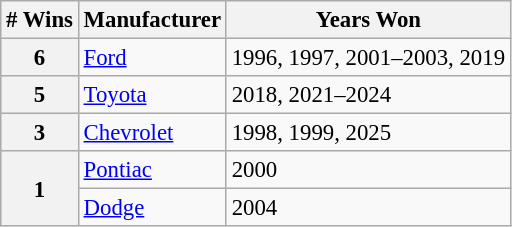<table class="wikitable" style="font-size: 95%;">
<tr>
<th># Wins</th>
<th>Manufacturer</th>
<th>Years Won</th>
</tr>
<tr>
<th>6</th>
<td><a href='#'>Ford</a></td>
<td>1996, 1997, 2001–2003, 2019</td>
</tr>
<tr>
<th>5</th>
<td><a href='#'>Toyota</a></td>
<td>2018, 2021–2024</td>
</tr>
<tr>
<th>3</th>
<td><a href='#'>Chevrolet</a></td>
<td>1998, 1999, 2025</td>
</tr>
<tr>
<th rowspan="2">1</th>
<td><a href='#'>Pontiac</a></td>
<td>2000</td>
</tr>
<tr>
<td><a href='#'>Dodge</a></td>
<td>2004</td>
</tr>
</table>
